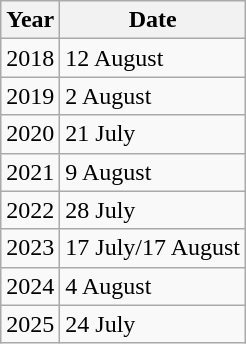<table class="wikitable">
<tr>
<th>Year</th>
<th>Date</th>
</tr>
<tr>
<td>2018</td>
<td>12 August</td>
</tr>
<tr>
<td>2019</td>
<td>2 August</td>
</tr>
<tr>
<td>2020</td>
<td>21 July</td>
</tr>
<tr>
<td>2021</td>
<td>9 August</td>
</tr>
<tr>
<td>2022</td>
<td>28 July</td>
</tr>
<tr>
<td>2023</td>
<td>17 July/17 August</td>
</tr>
<tr>
<td>2024</td>
<td>4 August</td>
</tr>
<tr>
<td>2025</td>
<td>24 July</td>
</tr>
</table>
